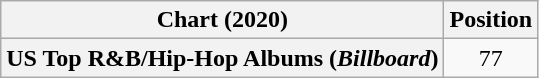<table class="wikitable plainrowheaders" style="text-align:center">
<tr>
<th scope="col">Chart (2020)</th>
<th scope="col">Position</th>
</tr>
<tr>
<th scope="row">US Top R&B/Hip-Hop Albums (<em>Billboard</em>)</th>
<td>77</td>
</tr>
</table>
